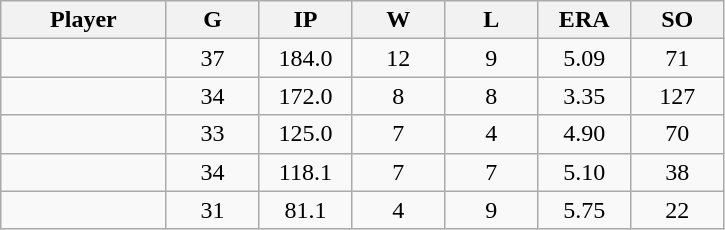<table class="wikitable sortable">
<tr>
<th bgcolor="#DDDDFF" width="16%">Player</th>
<th bgcolor="#DDDDFF" width="9%">G</th>
<th bgcolor="#DDDDFF" width="9%">IP</th>
<th bgcolor="#DDDDFF" width="9%">W</th>
<th bgcolor="#DDDDFF" width="9%">L</th>
<th bgcolor="#DDDDFF" width="9%">ERA</th>
<th bgcolor="#DDDDFF" width="9%">SO</th>
</tr>
<tr align="center">
<td></td>
<td>37</td>
<td>184.0</td>
<td>12</td>
<td>9</td>
<td>5.09</td>
<td>71</td>
</tr>
<tr align="center">
<td></td>
<td>34</td>
<td>172.0</td>
<td>8</td>
<td>8</td>
<td>3.35</td>
<td>127</td>
</tr>
<tr align="center">
<td></td>
<td>33</td>
<td>125.0</td>
<td>7</td>
<td>4</td>
<td>4.90</td>
<td>70</td>
</tr>
<tr align="center">
<td></td>
<td>34</td>
<td>118.1</td>
<td>7</td>
<td>7</td>
<td>5.10</td>
<td>38</td>
</tr>
<tr align="center">
<td></td>
<td>31</td>
<td>81.1</td>
<td>4</td>
<td>9</td>
<td>5.75</td>
<td>22</td>
</tr>
</table>
